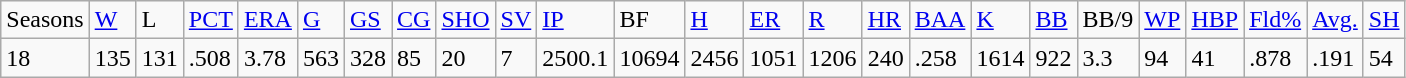<table class="wikitable">
<tr>
<td>Seasons</td>
<td><a href='#'>W</a></td>
<td>L</td>
<td><a href='#'>PCT</a></td>
<td><a href='#'>ERA</a></td>
<td><a href='#'>G</a></td>
<td><a href='#'>GS</a></td>
<td><a href='#'>CG</a></td>
<td><a href='#'>SHO</a></td>
<td><a href='#'>SV</a></td>
<td><a href='#'>IP</a></td>
<td>BF</td>
<td><a href='#'>H</a></td>
<td><a href='#'>ER</a></td>
<td><a href='#'>R</a></td>
<td><a href='#'>HR</a></td>
<td><a href='#'>BAA</a></td>
<td><a href='#'>K</a></td>
<td><a href='#'>BB</a></td>
<td>BB/9</td>
<td><a href='#'>WP</a></td>
<td><a href='#'>HBP</a></td>
<td><a href='#'>Fld%</a></td>
<td><a href='#'>Avg.</a></td>
<td><a href='#'>SH</a></td>
</tr>
<tr>
<td>18</td>
<td>135</td>
<td>131</td>
<td>.508</td>
<td>3.78</td>
<td>563</td>
<td>328</td>
<td>85</td>
<td>20</td>
<td>7</td>
<td>2500.1</td>
<td>10694</td>
<td>2456</td>
<td>1051</td>
<td>1206</td>
<td>240</td>
<td>.258</td>
<td>1614</td>
<td>922</td>
<td>3.3</td>
<td>94</td>
<td>41</td>
<td>.878</td>
<td>.191</td>
<td>54</td>
</tr>
</table>
